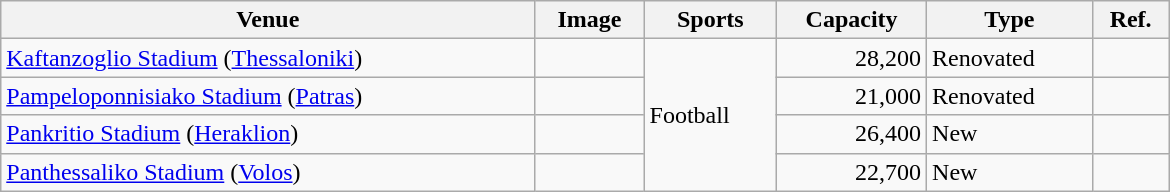<table class="wikitable sortable" width=780px>
<tr>
<th>Venue</th>
<th>Image</th>
<th>Sports</th>
<th>Capacity</th>
<th>Type</th>
<th class="unsortable">Ref.</th>
</tr>
<tr>
<td><a href='#'>Kaftanzoglio Stadium</a> (<a href='#'>Thessaloniki</a>)</td>
<td></td>
<td rowspan="4">Football</td>
<td align="right">28,200</td>
<td>Renovated</td>
<td align="center"></td>
</tr>
<tr>
<td><a href='#'>Pampeloponnisiako Stadium</a> (<a href='#'>Patras</a>)</td>
<td></td>
<td align="right">21,000</td>
<td>Renovated</td>
<td align="center"></td>
</tr>
<tr>
<td><a href='#'>Pankritio Stadium</a> (<a href='#'>Heraklion</a>)</td>
<td></td>
<td align="right">26,400</td>
<td>New</td>
<td align="center"></td>
</tr>
<tr>
<td><a href='#'>Panthessaliko Stadium</a> (<a href='#'>Volos</a>)</td>
<td></td>
<td align="right">22,700</td>
<td>New</td>
<td align="center"></td>
</tr>
</table>
